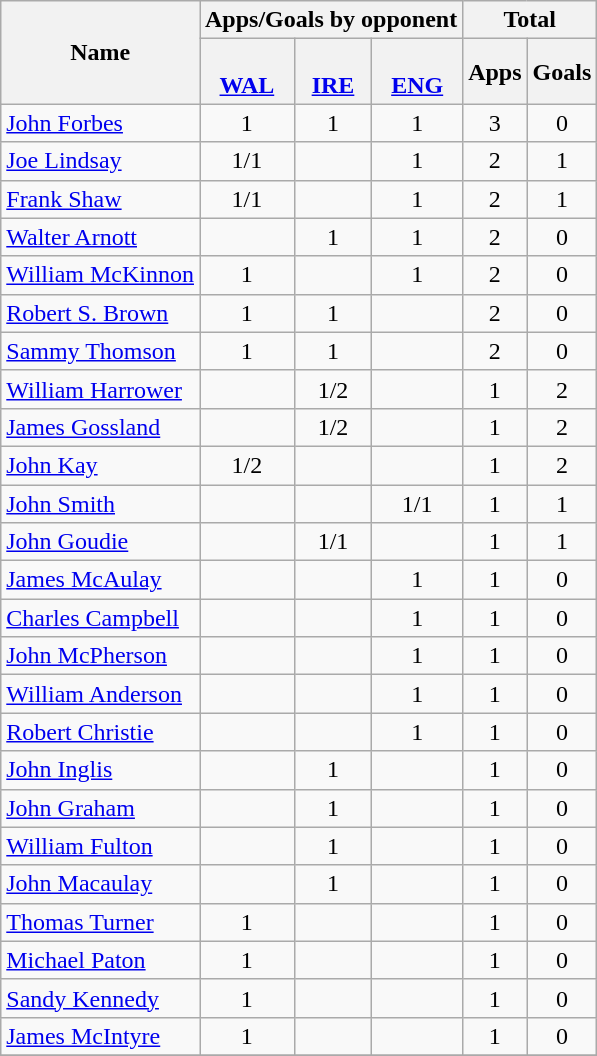<table class="wikitable sortable" style="text-align: center;">
<tr>
<th rowspan=2>Name</th>
<th colspan=3>Apps/Goals by opponent</th>
<th colspan=2>Total</th>
</tr>
<tr>
<th><br><a href='#'>WAL</a></th>
<th><br><a href='#'>IRE</a></th>
<th><br><a href='#'>ENG</a></th>
<th>Apps</th>
<th>Goals</th>
</tr>
<tr>
<td align=left><a href='#'>John Forbes</a></td>
<td>1</td>
<td>1</td>
<td>1</td>
<td>3</td>
<td>0</td>
</tr>
<tr>
<td align=left><a href='#'>Joe Lindsay</a></td>
<td>1/1</td>
<td></td>
<td>1</td>
<td>2</td>
<td>1</td>
</tr>
<tr>
<td align=left><a href='#'>Frank Shaw</a></td>
<td>1/1</td>
<td></td>
<td>1</td>
<td>2</td>
<td>1</td>
</tr>
<tr>
<td align=left><a href='#'>Walter Arnott</a></td>
<td></td>
<td>1</td>
<td>1</td>
<td>2</td>
<td>0</td>
</tr>
<tr>
<td align=left><a href='#'>William McKinnon</a></td>
<td>1</td>
<td></td>
<td>1</td>
<td>2</td>
<td>0</td>
</tr>
<tr>
<td align=left><a href='#'>Robert S. Brown</a></td>
<td>1</td>
<td>1</td>
<td></td>
<td>2</td>
<td>0</td>
</tr>
<tr>
<td align=left><a href='#'>Sammy Thomson</a></td>
<td>1</td>
<td>1</td>
<td></td>
<td>2</td>
<td>0</td>
</tr>
<tr>
<td align=left><a href='#'>William Harrower</a></td>
<td></td>
<td>1/2</td>
<td></td>
<td>1</td>
<td>2</td>
</tr>
<tr>
<td align=left><a href='#'>James Gossland</a></td>
<td></td>
<td>1/2</td>
<td></td>
<td>1</td>
<td>2</td>
</tr>
<tr>
<td align=left><a href='#'>John Kay</a></td>
<td>1/2</td>
<td></td>
<td></td>
<td>1</td>
<td>2</td>
</tr>
<tr>
<td align=left><a href='#'>John Smith</a></td>
<td></td>
<td></td>
<td>1/1</td>
<td>1</td>
<td>1</td>
</tr>
<tr>
<td align=left><a href='#'>John Goudie</a></td>
<td></td>
<td>1/1</td>
<td></td>
<td>1</td>
<td>1</td>
</tr>
<tr>
<td align=left><a href='#'>James McAulay</a></td>
<td></td>
<td></td>
<td>1</td>
<td>1</td>
<td>0</td>
</tr>
<tr>
<td align=left><a href='#'>Charles Campbell</a></td>
<td></td>
<td></td>
<td>1</td>
<td>1</td>
<td>0</td>
</tr>
<tr>
<td align=left><a href='#'>John McPherson</a></td>
<td></td>
<td></td>
<td>1</td>
<td>1</td>
<td>0</td>
</tr>
<tr>
<td align=left><a href='#'>William Anderson</a></td>
<td></td>
<td></td>
<td>1</td>
<td>1</td>
<td>0</td>
</tr>
<tr>
<td align=left><a href='#'>Robert Christie</a></td>
<td></td>
<td></td>
<td>1</td>
<td>1</td>
<td>0</td>
</tr>
<tr>
<td align=left><a href='#'>John Inglis</a></td>
<td></td>
<td>1</td>
<td></td>
<td>1</td>
<td>0</td>
</tr>
<tr>
<td align=left><a href='#'>John Graham</a></td>
<td></td>
<td>1</td>
<td></td>
<td>1</td>
<td>0</td>
</tr>
<tr>
<td align=left><a href='#'>William Fulton</a></td>
<td></td>
<td>1</td>
<td></td>
<td>1</td>
<td>0</td>
</tr>
<tr>
<td align=left><a href='#'>John Macaulay</a></td>
<td></td>
<td>1</td>
<td></td>
<td>1</td>
<td>0</td>
</tr>
<tr>
<td align=left><a href='#'>Thomas Turner</a></td>
<td>1</td>
<td></td>
<td></td>
<td>1</td>
<td>0</td>
</tr>
<tr>
<td align=left><a href='#'>Michael Paton</a></td>
<td>1</td>
<td></td>
<td></td>
<td>1</td>
<td>0</td>
</tr>
<tr>
<td align=left><a href='#'>Sandy Kennedy</a></td>
<td>1</td>
<td></td>
<td></td>
<td>1</td>
<td>0</td>
</tr>
<tr>
<td align=left><a href='#'>James McIntyre</a></td>
<td>1</td>
<td></td>
<td></td>
<td>1</td>
<td>0</td>
</tr>
<tr>
</tr>
</table>
